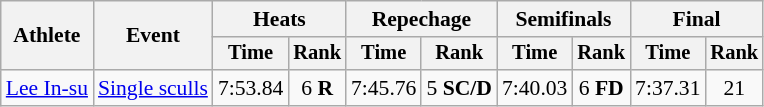<table class="wikitable" style="font-size:90%;">
<tr>
<th rowspan="2">Athlete</th>
<th rowspan="2">Event</th>
<th colspan="2">Heats</th>
<th colspan="2">Repechage</th>
<th colspan="2">Semifinals</th>
<th colspan="2">Final</th>
</tr>
<tr style="font-size:95%">
<th>Time</th>
<th>Rank</th>
<th>Time</th>
<th>Rank</th>
<th>Time</th>
<th>Rank</th>
<th>Time</th>
<th>Rank</th>
</tr>
<tr align=center>
<td align=left><a href='#'>Lee In-su</a></td>
<td align=left><a href='#'>Single sculls</a></td>
<td align=center>7:53.84</td>
<td align=center>6 <strong>R</strong></td>
<td align=center>7:45.76</td>
<td align=center>5 <strong>SC/D</strong></td>
<td align=center>7:40.03</td>
<td align=center>6 <strong>FD</strong></td>
<td align=center>7:37.31</td>
<td align=center>21</td>
</tr>
</table>
